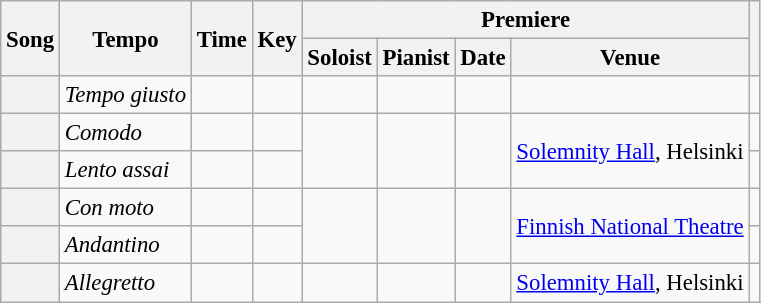<table class="wikitable" style="margin-right:0; font-size:95%">
<tr>
<th rowspan=2 scope="col">Song</th>
<th rowspan=2 scope="col">Tempo</th>
<th rowspan=2 scope="col">Time</th>
<th rowspan=2 scope="col">Key</th>
<th colspan=4 scope="col">Premiere</th>
<th rowspan=2 scope="col"></th>
</tr>
<tr>
<th scope="col">Soloist</th>
<th scope="col">Pianist</th>
<th scope="col">Date</th>
<th scope="col">Venue</th>
</tr>
<tr>
<th scope="row"></th>
<td><em>Tempo giusto</em></td>
<td></td>
<td></td>
<td></td>
<td></td>
<td></td>
<td></td>
<td></td>
</tr>
<tr>
<th scope="row"></th>
<td><em>Comodo</em></td>
<td></td>
<td></td>
<td rowspan=2></td>
<td rowspan=2></td>
<td rowspan=2></td>
<td rowspan=2><a href='#'>Solemnity Hall</a>, Helsinki</td>
<td></td>
</tr>
<tr>
<th scope="row"></th>
<td><em>Lento assai</em></td>
<td></td>
<td></td>
<td></td>
</tr>
<tr>
<th scope="row"></th>
<td><em>Con moto</em></td>
<td></td>
<td></td>
<td rowspan=2></td>
<td rowspan=2></td>
<td rowspan=2></td>
<td rowspan=2><a href='#'>Finnish National Theatre</a></td>
<td></td>
</tr>
<tr>
<th scope="row"></th>
<td><em>Andantino</em></td>
<td></td>
<td></td>
<td></td>
</tr>
<tr>
<th scope="row"></th>
<td><em>Allegretto</em></td>
<td></td>
<td></td>
<td></td>
<td></td>
<td></td>
<td><a href='#'>Solemnity Hall</a>, Helsinki</td>
<td></td>
</tr>
</table>
